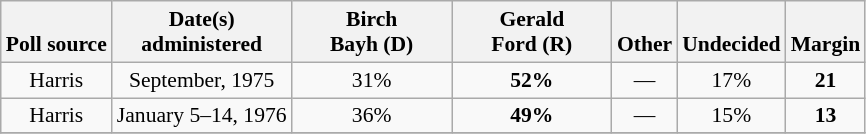<table class="wikitable sortable" style="text-align:center;font-size:90%;line-height:17px">
<tr valign= bottom>
<th>Poll source</th>
<th>Date(s)<br>administered</th>
<th class="unsortable" style="width:100px;">Birch<br>Bayh (D)</th>
<th class="unsortable" style="width:100px;">Gerald<br>Ford (R)</th>
<th class="unsortable">Other</th>
<th class="unsortable">Undecided</th>
<th>Margin</th>
</tr>
<tr>
<td align="center">Harris</td>
<td>September, 1975</td>
<td align="center">31%</td>
<td><strong>52%</strong></td>
<td align="center">—</td>
<td align="center">17%</td>
<td><strong>21</strong></td>
</tr>
<tr>
<td align="center">Harris</td>
<td>January 5–14, 1976</td>
<td align="center">36%</td>
<td><strong>49%</strong></td>
<td align="center">—</td>
<td align="center">15%</td>
<td><strong>13</strong></td>
</tr>
<tr>
</tr>
</table>
